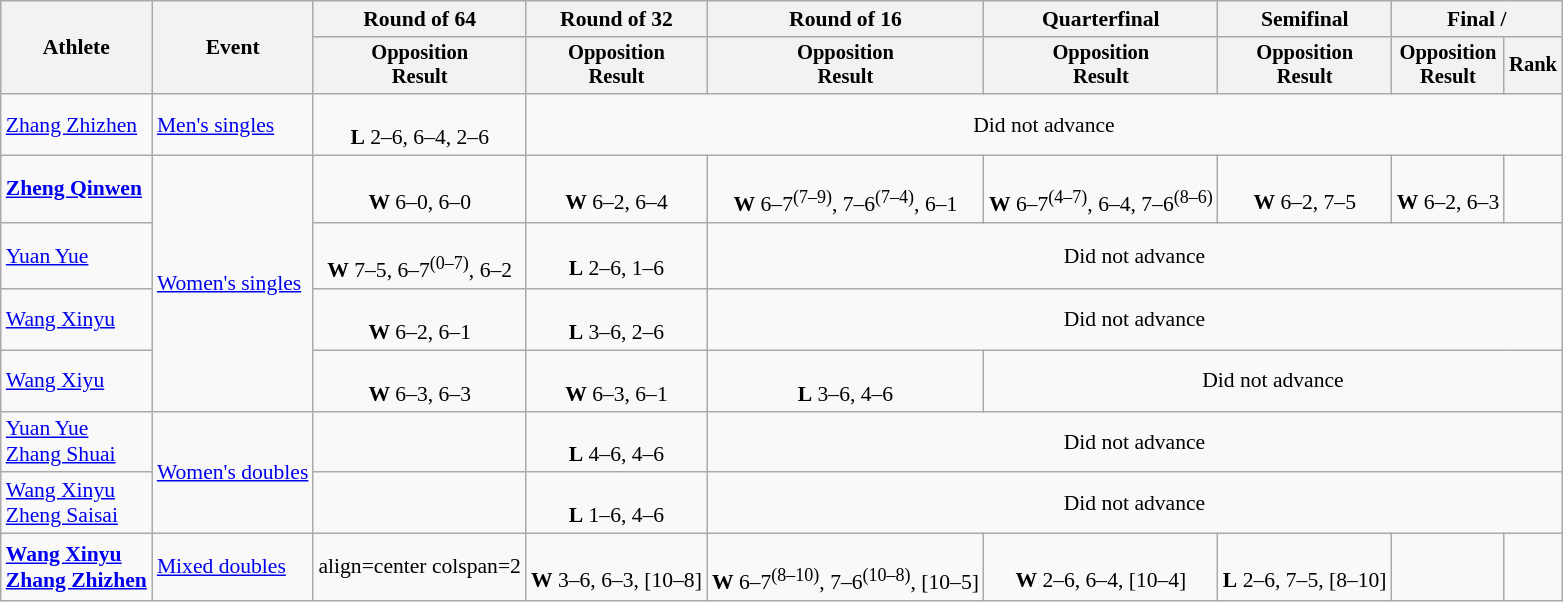<table class="wikitable" style="font-size:90%;">
<tr>
<th rowspan=2>Athlete</th>
<th rowspan=2>Event</th>
<th>Round of 64</th>
<th>Round of 32</th>
<th>Round of 16</th>
<th>Quarterfinal</th>
<th>Semifinal</th>
<th colspan=2>Final / </th>
</tr>
<tr style="font-size:95%">
<th>Opposition<br>Result</th>
<th>Opposition<br>Result</th>
<th>Opposition<br>Result</th>
<th>Opposition<br>Result</th>
<th>Opposition<br>Result</th>
<th>Opposition<br>Result</th>
<th>Rank</th>
</tr>
<tr align=center>
<td align=left><a href='#'>Zhang Zhizhen</a></td>
<td align=left><a href='#'>Men's singles</a></td>
<td><br><strong>L</strong> 2–6, 6–4, 2–6</td>
<td colspan=6>Did not advance</td>
</tr>
<tr align=center>
<td align=left><strong><a href='#'>Zheng Qinwen</a></strong></td>
<td rowspan="4" align=left><a href='#'>Women's singles</a></td>
<td><br><strong>W</strong> 6–0, 6–0</td>
<td><br><strong>W</strong> 6–2, 6–4</td>
<td><br><strong>W</strong> 6–7<sup>(7–9)</sup>, 7–6<sup>(7–4)</sup>, 6–1</td>
<td><br><strong>W</strong> 6–7<sup>(4–7)</sup>, 6–4, 7–6<sup>(8–6)</sup></td>
<td><br><strong>W</strong> 6–2, 7–5</td>
<td><br><strong>W</strong> 6–2, 6–3</td>
<td></td>
</tr>
<tr align=center>
<td align=left><a href='#'>Yuan Yue</a></td>
<td><br><strong>W</strong> 7–5, 6–7<sup>(0–7)</sup>, 6–2</td>
<td><br><strong>L</strong> 2–6, 1–6</td>
<td colspan=5>Did not advance</td>
</tr>
<tr align=center>
<td align=left><a href='#'>Wang Xinyu</a></td>
<td><br><strong>W</strong> 6–2, 6–1</td>
<td><br><strong>L</strong> 3–6, 2–6</td>
<td colspan=5>Did not advance</td>
</tr>
<tr align=center>
<td align=left><a href='#'>Wang Xiyu</a></td>
<td><br><strong>W</strong> 6–3, 6–3</td>
<td><br><strong>W</strong> 6–3, 6–1</td>
<td><br><strong>L</strong> 3–6, 4–6</td>
<td colspan=4>Did not advance</td>
</tr>
<tr align=center>
<td align=left><a href='#'>Yuan Yue</a><br><a href='#'>Zhang Shuai</a></td>
<td align=left rowspan=2><a href='#'>Women's doubles</a></td>
<td></td>
<td><br><strong>L</strong> 4–6, 4–6</td>
<td colspan=5>Did not advance</td>
</tr>
<tr align=center>
<td align=left><a href='#'>Wang Xinyu</a><br><a href='#'>Zheng Saisai</a></td>
<td></td>
<td><br><strong>L</strong> 1–6, 4–6</td>
<td colspan=5>Did not advance</td>
</tr>
<tr align=center>
<td align=left><strong><a href='#'>Wang Xinyu</a><br><a href='#'>Zhang Zhizhen</a></strong></td>
<td align=left><a href='#'>Mixed doubles</a></td>
<td>align=center colspan=2</td>
<td><br><strong>W</strong> 3–6, 6–3, [10–8]</td>
<td><br><strong>W</strong> 6–7<sup>(8–10)</sup>, 7–6<sup>(10–8)</sup>, [10–5]</td>
<td><br><strong>W</strong> 2–6, 6–4, [10–4]</td>
<td><br><strong>L</strong> 2–6, 7–5, [8–10]</td>
<td></td>
</tr>
</table>
